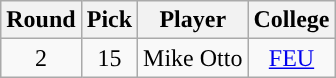<table class="wikitable sortable sortable">
<tr>
<th>Round</th>
<th>Pick</th>
<th>Player</th>
<th>College</th>
</tr>
<tr style="text-align: center">
<td align="center">2</td>
<td align="center">15</td>
<td>Mike Otto</td>
<td><a href='#'>FEU</a></td>
</tr>
</table>
